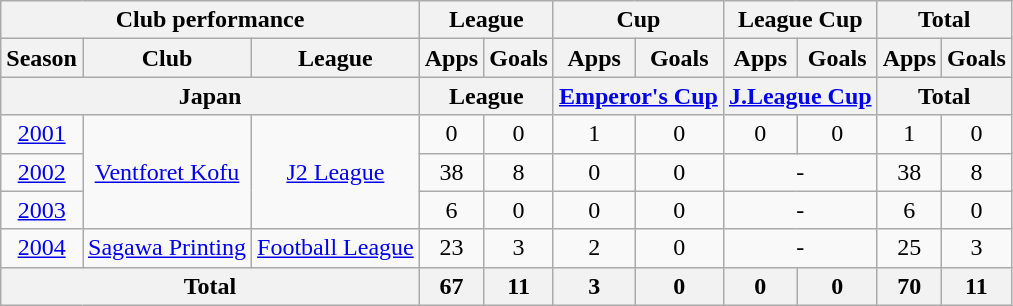<table class="wikitable" style="text-align:center;">
<tr>
<th colspan=3>Club performance</th>
<th colspan=2>League</th>
<th colspan=2>Cup</th>
<th colspan=2>League Cup</th>
<th colspan=2>Total</th>
</tr>
<tr>
<th>Season</th>
<th>Club</th>
<th>League</th>
<th>Apps</th>
<th>Goals</th>
<th>Apps</th>
<th>Goals</th>
<th>Apps</th>
<th>Goals</th>
<th>Apps</th>
<th>Goals</th>
</tr>
<tr>
<th colspan=3>Japan</th>
<th colspan=2>League</th>
<th colspan=2><a href='#'>Emperor's Cup</a></th>
<th colspan=2><a href='#'>J.League Cup</a></th>
<th colspan=2>Total</th>
</tr>
<tr>
<td><a href='#'>2001</a></td>
<td rowspan="3"><a href='#'>Ventforet Kofu</a></td>
<td rowspan="3"><a href='#'>J2 League</a></td>
<td>0</td>
<td>0</td>
<td>1</td>
<td>0</td>
<td>0</td>
<td>0</td>
<td>1</td>
<td>0</td>
</tr>
<tr>
<td><a href='#'>2002</a></td>
<td>38</td>
<td>8</td>
<td>0</td>
<td>0</td>
<td colspan="2">-</td>
<td>38</td>
<td>8</td>
</tr>
<tr>
<td><a href='#'>2003</a></td>
<td>6</td>
<td>0</td>
<td>0</td>
<td>0</td>
<td colspan="2">-</td>
<td>6</td>
<td>0</td>
</tr>
<tr>
<td><a href='#'>2004</a></td>
<td><a href='#'>Sagawa Printing</a></td>
<td><a href='#'>Football League</a></td>
<td>23</td>
<td>3</td>
<td>2</td>
<td>0</td>
<td colspan="2">-</td>
<td>25</td>
<td>3</td>
</tr>
<tr>
<th colspan=3>Total</th>
<th>67</th>
<th>11</th>
<th>3</th>
<th>0</th>
<th>0</th>
<th>0</th>
<th>70</th>
<th>11</th>
</tr>
</table>
